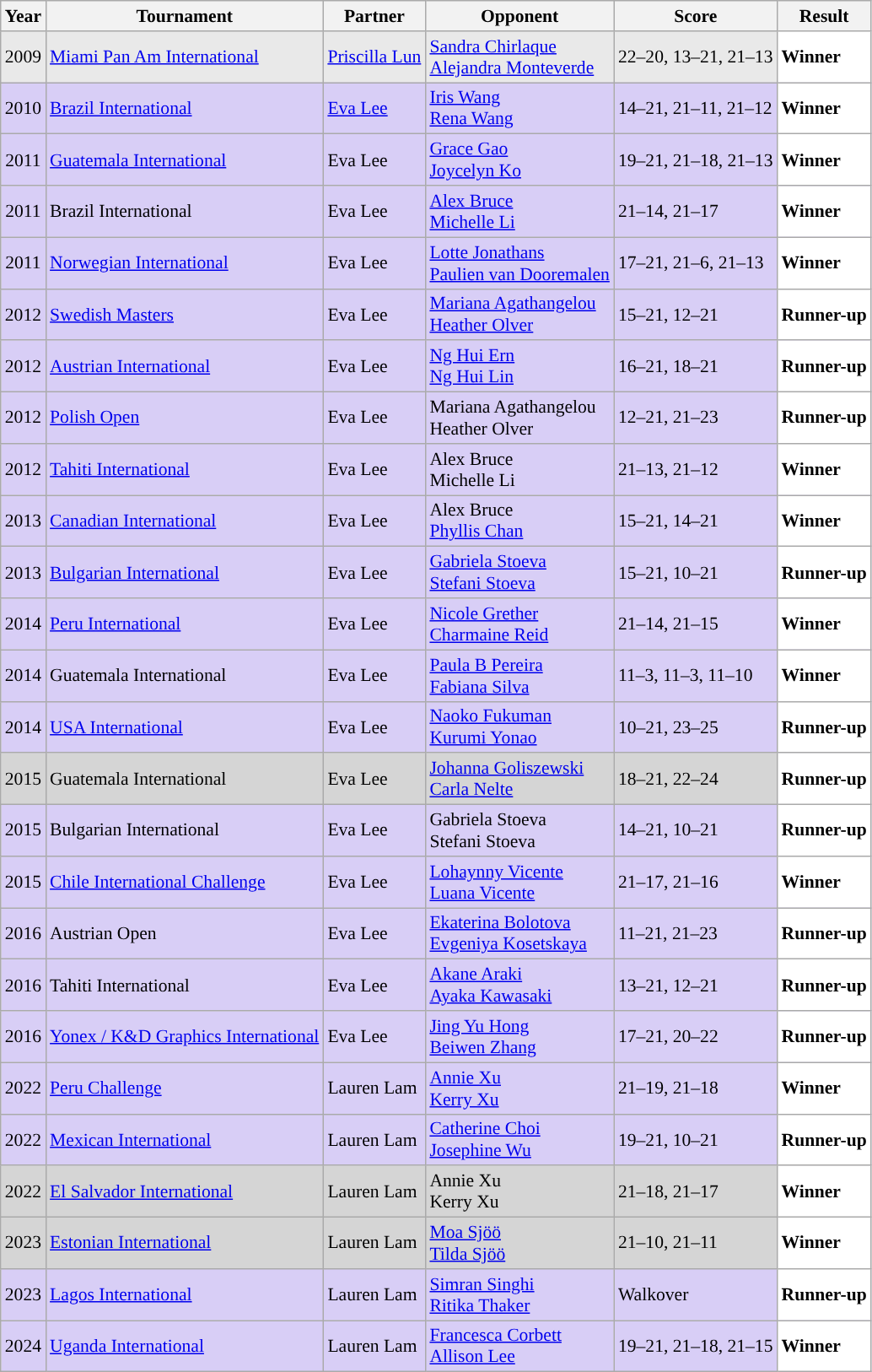<table class="sortable wikitable" style="font-size: 90%;">
<tr>
<th>Year</th>
<th>Tournament</th>
<th>Partner</th>
<th>Opponent</th>
<th>Score</th>
<th>Result</th>
</tr>
<tr style="background:#E9E9E9">
<td align="center">2009</td>
<td align="left"><a href='#'>Miami Pan Am International</a></td>
<td align="left"> <a href='#'>Priscilla Lun</a></td>
<td align="left"> <a href='#'>Sandra Chirlaque</a><br> <a href='#'>Alejandra Monteverde</a></td>
<td align="left">22–20, 13–21, 21–13</td>
<td style="text-align:left; background:white"> <strong>Winner</strong></td>
</tr>
<tr style="background:#D8CEF6">
<td align="center">2010</td>
<td align="left"><a href='#'>Brazil International</a></td>
<td align="left"> <a href='#'>Eva Lee</a></td>
<td align="left"> <a href='#'>Iris Wang</a><br> <a href='#'>Rena Wang</a></td>
<td align="left">14–21, 21–11, 21–12</td>
<td style="text-align:left; background:white"> <strong>Winner</strong></td>
</tr>
<tr style="background:#D8CEF6">
<td align="center">2011</td>
<td align="left"><a href='#'>Guatemala International</a></td>
<td align="left"> Eva Lee</td>
<td align="left"> <a href='#'>Grace Gao</a><br> <a href='#'>Joycelyn Ko</a></td>
<td align="left">19–21, 21–18, 21–13</td>
<td style="text-align:left; background:white"> <strong>Winner</strong></td>
</tr>
<tr style="background:#D8CEF6">
<td align="center">2011</td>
<td align="left">Brazil International</td>
<td align="left"> Eva Lee</td>
<td align="left"> <a href='#'>Alex Bruce</a><br> <a href='#'>Michelle Li</a></td>
<td align="left">21–14, 21–17</td>
<td style="text-align:left; background:white"> <strong>Winner</strong></td>
</tr>
<tr style="background:#D8CEF6">
<td align="center">2011</td>
<td align="left"><a href='#'>Norwegian International</a></td>
<td align="left"> Eva Lee</td>
<td align="left"> <a href='#'>Lotte Jonathans</a><br> <a href='#'>Paulien van Dooremalen</a></td>
<td align="left">17–21, 21–6, 21–13</td>
<td style="text-align:left; background:white"> <strong>Winner</strong></td>
</tr>
<tr style="background:#D8CEF6">
<td align="center">2012</td>
<td align="left"><a href='#'>Swedish Masters</a></td>
<td align="left"> Eva Lee</td>
<td align="left"> <a href='#'>Mariana Agathangelou</a><br> <a href='#'>Heather Olver</a></td>
<td align="left">15–21, 12–21</td>
<td style="text-align:left; background:white"> <strong>Runner-up</strong></td>
</tr>
<tr style="background:#D8CEF6">
<td align="center">2012</td>
<td align="left"><a href='#'>Austrian International</a></td>
<td align="left"> Eva Lee</td>
<td align="left"> <a href='#'>Ng Hui Ern</a><br> <a href='#'>Ng Hui Lin</a></td>
<td align="left">16–21, 18–21</td>
<td style="text-align:left; background:white"> <strong>Runner-up</strong></td>
</tr>
<tr style="background:#D8CEF6">
<td align="center">2012</td>
<td align="left"><a href='#'>Polish Open</a></td>
<td align="left"> Eva Lee</td>
<td align="left"> Mariana Agathangelou<br> Heather Olver</td>
<td align="left">12–21, 21–23</td>
<td style="text-align:left; background:white"> <strong>Runner-up</strong></td>
</tr>
<tr style="background:#D8CEF6">
<td align="center">2012</td>
<td align="left"><a href='#'>Tahiti International</a></td>
<td align="left"> Eva Lee</td>
<td align="left"> Alex Bruce<br> Michelle Li</td>
<td align="left">21–13, 21–12</td>
<td style="text-align:left; background:white"> <strong>Winner</strong></td>
</tr>
<tr style="background:#D8CEF6">
<td align="center">2013</td>
<td align="left"><a href='#'>Canadian International</a></td>
<td align="left"> Eva Lee</td>
<td align="left"> Alex Bruce<br> <a href='#'>Phyllis Chan</a></td>
<td align="left">15–21, 14–21</td>
<td style="text-align:left; background:white"> <strong>Winner</strong></td>
</tr>
<tr style="background:#D8CEF6">
<td align="center">2013</td>
<td align="left"><a href='#'>Bulgarian International</a></td>
<td align="left"> Eva Lee</td>
<td align="left"> <a href='#'>Gabriela Stoeva</a><br> <a href='#'>Stefani Stoeva</a></td>
<td align="left">15–21, 10–21</td>
<td style="text-align:left; background:white"> <strong>Runner-up</strong></td>
</tr>
<tr style="background:#D8CEF6">
<td align="center">2014</td>
<td align="left"><a href='#'>Peru International</a></td>
<td align="left"> Eva Lee</td>
<td align="left"> <a href='#'>Nicole Grether</a><br> <a href='#'>Charmaine Reid</a></td>
<td align="left">21–14, 21–15</td>
<td style="text-align:left; background:white"> <strong>Winner</strong></td>
</tr>
<tr style="background:#D8CEF6">
<td align="center">2014</td>
<td align="left">Guatemala International</td>
<td align="left"> Eva Lee</td>
<td align="left"> <a href='#'>Paula B Pereira</a><br> <a href='#'>Fabiana Silva</a></td>
<td align="left">11–3, 11–3, 11–10</td>
<td style="text-align:left; background:white"> <strong>Winner</strong></td>
</tr>
<tr style="background:#D8CEF6">
<td align="center">2014</td>
<td align="left"><a href='#'>USA International</a></td>
<td align="left"> Eva Lee</td>
<td align="left"> <a href='#'>Naoko Fukuman</a><br> <a href='#'>Kurumi Yonao</a></td>
<td align="left">10–21, 23–25</td>
<td style="text-align:left; background:white"> <strong>Runner-up</strong></td>
</tr>
<tr style="background:#D5D5D5">
<td align="center">2015</td>
<td align="left">Guatemala International</td>
<td align="left"> Eva Lee</td>
<td align="left"> <a href='#'>Johanna Goliszewski</a><br> <a href='#'>Carla Nelte</a></td>
<td align="left">18–21, 22–24</td>
<td style="text-align:left; background:white"> <strong>Runner-up</strong></td>
</tr>
<tr style="background:#D8CEF6">
<td align="center">2015</td>
<td align="left">Bulgarian International</td>
<td align="left"> Eva Lee</td>
<td align="left"> Gabriela Stoeva<br> Stefani Stoeva</td>
<td align="left">14–21, 10–21</td>
<td style="text-align:left; background:white"> <strong>Runner-up</strong></td>
</tr>
<tr style="background:#D8CEF6">
<td align="center">2015</td>
<td align="left"><a href='#'>Chile International Challenge</a></td>
<td align="left"> Eva Lee</td>
<td align="left"> <a href='#'>Lohaynny Vicente</a><br> <a href='#'>Luana Vicente</a></td>
<td align="left">21–17, 21–16</td>
<td style="text-align:left; background:white"> <strong>Winner</strong></td>
</tr>
<tr style="background:#D8CEF6">
<td align="center">2016</td>
<td align="left">Austrian Open</td>
<td align="left"> Eva Lee</td>
<td align="left"> <a href='#'>Ekaterina Bolotova</a><br> <a href='#'>Evgeniya Kosetskaya</a></td>
<td align="left">11–21, 21–23</td>
<td style="text-align:left; background:white"> <strong>Runner-up</strong></td>
</tr>
<tr style="background:#D8CEF6">
<td align="center">2016</td>
<td align="left">Tahiti International</td>
<td align="left"> Eva Lee</td>
<td align="left"> <a href='#'>Akane Araki</a><br> <a href='#'>Ayaka Kawasaki</a></td>
<td align="left">13–21, 12–21</td>
<td style="text-align:left; background:white"> <strong>Runner-up</strong></td>
</tr>
<tr style="background:#D8CEF6">
<td align="center">2016</td>
<td align="left"><a href='#'>Yonex / K&D Graphics International</a></td>
<td align="left"> Eva Lee</td>
<td align="left"> <a href='#'>Jing Yu Hong</a><br> <a href='#'>Beiwen Zhang</a></td>
<td align="left">17–21, 20–22</td>
<td style="text-align:left; background:white"> <strong>Runner-up</strong></td>
</tr>
<tr style="background:#D8CEF6">
<td align="center">2022</td>
<td align="left"><a href='#'>Peru Challenge</a></td>
<td align="left"> Lauren Lam</td>
<td align="left"> <a href='#'>Annie Xu</a><br> <a href='#'>Kerry Xu</a></td>
<td align="left">21–19, 21–18</td>
<td style="text-align:left; background:white"> <strong>Winner</strong></td>
</tr>
<tr style="background:#D8CEF6">
<td align="center">2022</td>
<td align="left"><a href='#'>Mexican International</a></td>
<td align="left"> Lauren Lam</td>
<td align="left"> <a href='#'>Catherine Choi</a><br> <a href='#'>Josephine Wu</a></td>
<td align="left">19–21, 10–21</td>
<td style="text-align:left; background:white"> <strong>Runner-up</strong></td>
</tr>
<tr style="background:#D5D5D5">
<td align="center">2022</td>
<td align="left"><a href='#'>El Salvador International</a></td>
<td align="left"> Lauren Lam</td>
<td align="left"> Annie Xu<br> Kerry Xu</td>
<td align="left">21–18, 21–17</td>
<td style="text-align:left; background:white"> <strong>Winner</strong></td>
</tr>
<tr style="background:#D5D5D5">
<td align="center">2023</td>
<td align="left"><a href='#'>Estonian International</a></td>
<td align="left"> Lauren Lam</td>
<td align="left"> <a href='#'>Moa Sjöö</a><br> <a href='#'>Tilda Sjöö</a></td>
<td align="left">21–10, 21–11</td>
<td style="text-align:left; background:white"> <strong>Winner</strong></td>
</tr>
<tr style="background:#D8CEF6">
<td align="center">2023</td>
<td align="left"><a href='#'>Lagos International</a></td>
<td align="left"> Lauren Lam</td>
<td align="left"> <a href='#'>Simran Singhi</a><br> <a href='#'>Ritika Thaker</a></td>
<td align="left">Walkover</td>
<td style="text-align:left; background:white"> <strong>Runner-up</strong></td>
</tr>
<tr style="background:#D8CEF6">
<td align="center">2024</td>
<td align="left"><a href='#'>Uganda International</a></td>
<td align="left"> Lauren Lam</td>
<td align="left"> <a href='#'>Francesca Corbett</a><br> <a href='#'>Allison Lee</a></td>
<td align="left">19–21, 21–18, 21–15</td>
<td style="text-align:left; background:white"> <strong>Winner</strong></td>
</tr>
</table>
